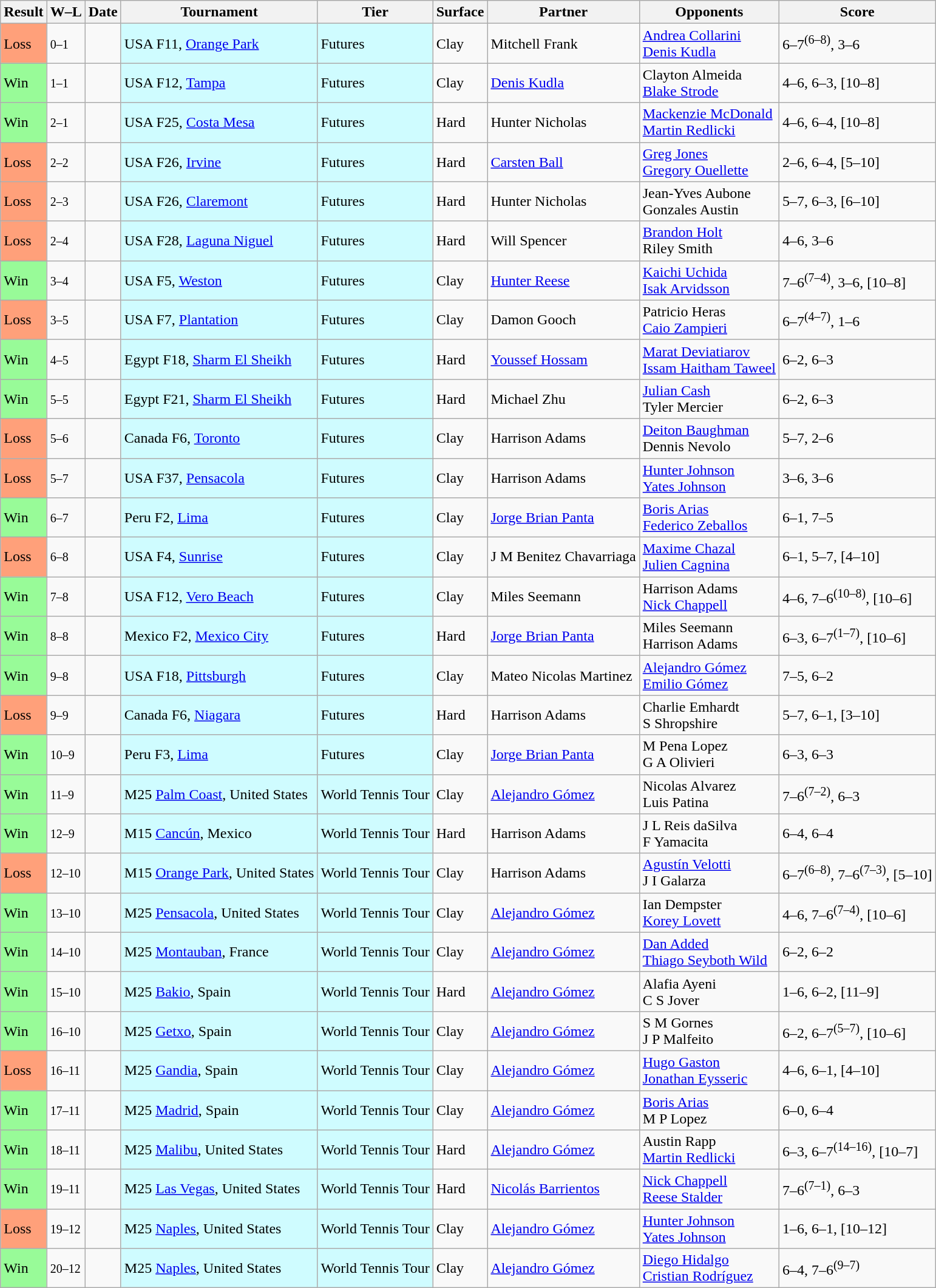<table class="sortable wikitable">
<tr>
<th>Result</th>
<th class=unsortable>W–L</th>
<th>Date</th>
<th>Tournament</th>
<th>Tier</th>
<th>Surface</th>
<th>Partner</th>
<th>Opponents</th>
<th class=unsortable>Score</th>
</tr>
<tr>
<td bgcolor=FFA07A>Loss</td>
<td><small>0–1</small></td>
<td></td>
<td style=background:#cffcff>USA F11, <a href='#'>Orange Park</a></td>
<td style=background:#cffcff>Futures</td>
<td>Clay</td>
<td> Mitchell Frank</td>
<td> <a href='#'>Andrea Collarini</a> <br> <a href='#'>Denis Kudla</a></td>
<td>6–7<sup>(6–8)</sup>, 3–6</td>
</tr>
<tr>
<td bgcolor=98FB98>Win</td>
<td><small>1–1</small></td>
<td></td>
<td style=background:#cffcff>USA F12, <a href='#'>Tampa</a></td>
<td style=background:#cffcff>Futures</td>
<td>Clay</td>
<td> <a href='#'>Denis Kudla</a></td>
<td> Clayton Almeida <br> <a href='#'>Blake Strode</a></td>
<td>4–6, 6–3, [10–8]</td>
</tr>
<tr>
<td bgcolor=98FB98>Win</td>
<td><small>2–1</small></td>
<td></td>
<td style=background:#cffcff>USA F25, <a href='#'>Costa Mesa</a></td>
<td style=background:#cffcff>Futures</td>
<td>Hard</td>
<td> Hunter Nicholas</td>
<td> <a href='#'>Mackenzie McDonald</a> <br> <a href='#'>Martin Redlicki</a></td>
<td>4–6, 6–4, [10–8]</td>
</tr>
<tr>
<td bgcolor=FFA07A>Loss</td>
<td><small>2–2</small></td>
<td></td>
<td style=background:#cffcff>USA F26, <a href='#'>Irvine</a></td>
<td style=background:#cffcff>Futures</td>
<td>Hard</td>
<td> <a href='#'>Carsten Ball</a></td>
<td> <a href='#'>Greg Jones</a> <br> <a href='#'>Gregory Ouellette</a></td>
<td>2–6, 6–4, [5–10]</td>
</tr>
<tr>
<td bgcolor=FFA07A>Loss</td>
<td><small>2–3</small></td>
<td></td>
<td style=background:#cffcff>USA F26, <a href='#'>Claremont</a></td>
<td style=background:#cffcff>Futures</td>
<td>Hard</td>
<td> Hunter Nicholas</td>
<td> Jean-Yves Aubone <br> Gonzales Austin</td>
<td>5–7, 6–3, [6–10]</td>
</tr>
<tr>
<td bgcolor=FFA07A>Loss</td>
<td><small>2–4</small></td>
<td></td>
<td style=background:#cffcff>USA F28, <a href='#'>Laguna Niguel</a></td>
<td style=background:#cffcff>Futures</td>
<td>Hard</td>
<td> Will Spencer</td>
<td> <a href='#'>Brandon Holt</a> <br> Riley Smith</td>
<td>4–6, 3–6</td>
</tr>
<tr>
<td bgcolor=98FB98>Win</td>
<td><small>3–4</small></td>
<td></td>
<td style=background:#cffcff>USA F5, <a href='#'>Weston</a></td>
<td style=background:#cffcff>Futures</td>
<td>Clay</td>
<td> <a href='#'>Hunter Reese</a></td>
<td> <a href='#'>Kaichi Uchida</a> <br> <a href='#'>Isak Arvidsson</a></td>
<td>7–6<sup>(7–4)</sup>, 3–6, [10–8]</td>
</tr>
<tr>
<td bgcolor=FFA07A>Loss</td>
<td><small>3–5</small></td>
<td></td>
<td style=background:#cffcff>USA F7, <a href='#'>Plantation</a></td>
<td style=background:#cffcff>Futures</td>
<td>Clay</td>
<td> Damon Gooch</td>
<td> Patricio Heras <br> <a href='#'>Caio Zampieri</a></td>
<td>6–7<sup>(4–7)</sup>, 1–6</td>
</tr>
<tr>
<td bgcolor=98FB98>Win</td>
<td><small>4–5</small></td>
<td></td>
<td style=background:#cffcff>Egypt F18, <a href='#'>Sharm El Sheikh</a></td>
<td style=background:#cffcff>Futures</td>
<td>Hard</td>
<td> <a href='#'>Youssef Hossam</a></td>
<td> <a href='#'>Marat Deviatiarov</a> <br> <a href='#'>Issam Haitham Taweel</a></td>
<td>6–2, 6–3</td>
</tr>
<tr>
<td bgcolor=98FB98>Win</td>
<td><small>5–5</small></td>
<td></td>
<td style=background:#cffcff>Egypt F21, <a href='#'>Sharm El Sheikh</a></td>
<td style=background:#cffcff>Futures</td>
<td>Hard</td>
<td> Michael Zhu</td>
<td> <a href='#'>Julian Cash</a> <br> Tyler Mercier</td>
<td>6–2, 6–3</td>
</tr>
<tr>
<td bgcolor=FFA07A>Loss</td>
<td><small>5–6</small></td>
<td></td>
<td style=background:#cffcff>Canada F6, <a href='#'>Toronto</a></td>
<td style=background:#cffcff>Futures</td>
<td>Clay</td>
<td> Harrison Adams</td>
<td> <a href='#'>Deiton Baughman</a> <br> Dennis Nevolo</td>
<td>5–7, 2–6</td>
</tr>
<tr>
<td bgcolor=FFA07A>Loss</td>
<td><small>5–7</small></td>
<td></td>
<td style=background:#cffcff>USA F37, <a href='#'>Pensacola</a></td>
<td style=background:#cffcff>Futures</td>
<td>Clay</td>
<td> Harrison Adams</td>
<td> <a href='#'>Hunter Johnson</a> <br> <a href='#'>Yates Johnson</a></td>
<td>3–6, 3–6</td>
</tr>
<tr>
<td bgcolor=98FB98>Win</td>
<td><small>6–7</small></td>
<td></td>
<td style=background:#cffcff>Peru F2, <a href='#'>Lima</a></td>
<td style=background:#cffcff>Futures</td>
<td>Clay</td>
<td> <a href='#'>Jorge Brian Panta</a></td>
<td> <a href='#'>Boris Arias</a> <br> <a href='#'>Federico Zeballos</a></td>
<td>6–1, 7–5</td>
</tr>
<tr>
<td bgcolor=FFA07A>Loss</td>
<td><small>6–8</small></td>
<td></td>
<td style=background:#cffcff>USA F4, <a href='#'>Sunrise</a></td>
<td style=background:#cffcff>Futures</td>
<td>Clay</td>
<td> J M Benitez Chavarriaga</td>
<td> <a href='#'>Maxime Chazal</a> <br> <a href='#'>Julien Cagnina</a></td>
<td>6–1, 5–7, [4–10]</td>
</tr>
<tr>
<td bgcolor=98FB98>Win</td>
<td><small>7–8</small></td>
<td></td>
<td style=background:#cffcff>USA F12, <a href='#'>Vero Beach</a></td>
<td style=background:#cffcff>Futures</td>
<td>Clay</td>
<td> Miles Seemann</td>
<td> Harrison Adams <br> <a href='#'>Nick Chappell</a></td>
<td>4–6, 7–6<sup>(10–8)</sup>, [10–6]</td>
</tr>
<tr>
<td bgcolor=98FB98>Win</td>
<td><small>8–8</small></td>
<td></td>
<td style=background:#cffcff>Mexico F2, <a href='#'>Mexico City</a></td>
<td style=background:#cffcff>Futures</td>
<td>Hard</td>
<td> <a href='#'>Jorge Brian Panta</a></td>
<td> Miles Seemann <br> Harrison Adams</td>
<td>6–3, 6–7<sup>(1–7)</sup>, [10–6]</td>
</tr>
<tr>
<td bgcolor=98FB98>Win</td>
<td><small>9–8</small></td>
<td></td>
<td style=background:#cffcff>USA F18, <a href='#'>Pittsburgh</a></td>
<td style=background:#cffcff>Futures</td>
<td>Clay</td>
<td> Mateo Nicolas Martinez</td>
<td> <a href='#'>Alejandro Gómez</a> <br> <a href='#'>Emilio Gómez</a></td>
<td>7–5, 6–2</td>
</tr>
<tr>
<td bgcolor=FFA07A>Loss</td>
<td><small>9–9</small></td>
<td></td>
<td style=background:#cffcff>Canada F6, <a href='#'>Niagara</a></td>
<td style=background:#cffcff>Futures</td>
<td>Hard</td>
<td> Harrison Adams</td>
<td> Charlie Emhardt <br> S Shropshire</td>
<td>5–7, 6–1, [3–10]</td>
</tr>
<tr>
<td bgcolor=98FB98>Win</td>
<td><small>10–9</small></td>
<td></td>
<td style=background:#cffcff>Peru F3, <a href='#'>Lima</a></td>
<td style=background:#cffcff>Futures</td>
<td>Clay</td>
<td> <a href='#'>Jorge Brian Panta</a></td>
<td> M Pena Lopez <br> G A Olivieri</td>
<td>6–3, 6–3</td>
</tr>
<tr>
<td bgcolor=98FB98>Win</td>
<td><small>11–9</small></td>
<td></td>
<td style=background:#cffcff>M25 <a href='#'>Palm Coast</a>, United States</td>
<td style=background:#cffcff>World Tennis Tour</td>
<td>Clay</td>
<td> <a href='#'>Alejandro Gómez</a></td>
<td> Nicolas Alvarez <br> Luis Patina</td>
<td>7–6<sup>(7–2)</sup>, 6–3</td>
</tr>
<tr>
<td bgcolor=98FB98>Win</td>
<td><small>12–9</small></td>
<td></td>
<td style=background:#cffcff>M15 <a href='#'>Cancún</a>, Mexico</td>
<td style=background:#cffcff>World Tennis Tour</td>
<td>Hard</td>
<td> Harrison Adams</td>
<td> J L Reis daSilva <br> F Yamacita</td>
<td>6–4, 6–4</td>
</tr>
<tr>
<td bgcolor=FFA07A>Loss</td>
<td><small>12–10</small></td>
<td></td>
<td style=background:#cffcff>M15 <a href='#'>Orange Park</a>, United States</td>
<td style=background:#cffcff>World Tennis Tour</td>
<td>Clay</td>
<td> Harrison Adams</td>
<td> <a href='#'>Agustín Velotti</a> <br> J I Galarza</td>
<td>6–7<sup>(6–8)</sup>, 7–6<sup>(7–3)</sup>, [5–10]</td>
</tr>
<tr>
<td bgcolor=98FB98>Win</td>
<td><small>13–10</small></td>
<td></td>
<td style=background:#cffcff>M25 <a href='#'>Pensacola</a>, United States</td>
<td style=background:#cffcff>World Tennis Tour</td>
<td>Clay</td>
<td> <a href='#'>Alejandro Gómez</a></td>
<td> Ian Dempster <br> <a href='#'>Korey Lovett</a></td>
<td>4–6, 7–6<sup>(7–4)</sup>, [10–6]</td>
</tr>
<tr>
<td bgcolor=98FB98>Win</td>
<td><small>14–10</small></td>
<td></td>
<td style=background:#cffcff>M25 <a href='#'>Montauban</a>, France</td>
<td style=background:#cffcff>World Tennis Tour</td>
<td>Clay</td>
<td> <a href='#'>Alejandro Gómez</a></td>
<td> <a href='#'>Dan Added</a> <br> <a href='#'>Thiago Seyboth Wild</a></td>
<td>6–2, 6–2</td>
</tr>
<tr>
<td bgcolor=98FB98>Win</td>
<td><small>15–10</small></td>
<td></td>
<td style=background:#cffcff>M25 <a href='#'>Bakio</a>, Spain</td>
<td style=background:#cffcff>World Tennis Tour</td>
<td>Hard</td>
<td> <a href='#'>Alejandro Gómez</a></td>
<td> Alafia Ayeni <br> C S Jover</td>
<td>1–6, 6–2, [11–9]</td>
</tr>
<tr>
<td bgcolor=98FB98>Win</td>
<td><small>16–10</small></td>
<td></td>
<td style=background:#cffcff>M25 <a href='#'>Getxo</a>, Spain</td>
<td style=background:#cffcff>World Tennis Tour</td>
<td>Clay</td>
<td> <a href='#'>Alejandro Gómez</a></td>
<td> S M Gornes <br> J P Malfeito</td>
<td>6–2, 6–7<sup>(5–7)</sup>, [10–6]</td>
</tr>
<tr>
<td bgcolor=FFA07A>Loss</td>
<td><small>16–11</small></td>
<td></td>
<td style=background:#cffcff>M25 <a href='#'>Gandia</a>, Spain</td>
<td style=background:#cffcff>World Tennis Tour</td>
<td>Clay</td>
<td> <a href='#'>Alejandro Gómez</a></td>
<td> <a href='#'>Hugo Gaston</a> <br> <a href='#'>Jonathan Eysseric</a></td>
<td>4–6, 6–1, [4–10]</td>
</tr>
<tr>
<td bgcolor=98FB98>Win</td>
<td><small>17–11</small></td>
<td></td>
<td style=background:#cffcff>M25 <a href='#'>Madrid</a>, Spain</td>
<td style=background:#cffcff>World Tennis Tour</td>
<td>Clay</td>
<td> <a href='#'>Alejandro Gómez</a></td>
<td> <a href='#'>Boris Arias</a> <br> M P Lopez</td>
<td>6–0, 6–4</td>
</tr>
<tr>
<td bgcolor=98FB98>Win</td>
<td><small>18–11</small></td>
<td></td>
<td style=background:#cffcff>M25 <a href='#'>Malibu</a>, United States</td>
<td style=background:#cffcff>World Tennis Tour</td>
<td>Hard</td>
<td> <a href='#'>Alejandro Gómez</a></td>
<td> Austin Rapp <br> <a href='#'>Martin Redlicki</a></td>
<td>6–3, 6–7<sup>(14–16)</sup>, [10–7]</td>
</tr>
<tr>
<td bgcolor=98FB98>Win</td>
<td><small>19–11</small></td>
<td></td>
<td style=background:#cffcff>M25 <a href='#'>Las Vegas</a>, United States</td>
<td style=background:#cffcff>World Tennis Tour</td>
<td>Hard</td>
<td> <a href='#'>Nicolás Barrientos</a></td>
<td> <a href='#'>Nick Chappell</a> <br> <a href='#'>Reese Stalder</a></td>
<td>7–6<sup>(7–1)</sup>, 6–3</td>
</tr>
<tr>
<td bgcolor=FFA07A>Loss</td>
<td><small>19–12</small></td>
<td></td>
<td style=background:#cffcff>M25 <a href='#'>Naples</a>, United States</td>
<td style=background:#cffcff>World Tennis Tour</td>
<td>Clay</td>
<td> <a href='#'>Alejandro Gómez</a></td>
<td> <a href='#'>Hunter Johnson</a> <br> <a href='#'>Yates Johnson</a></td>
<td>1–6, 6–1, [10–12]</td>
</tr>
<tr>
<td bgcolor=98FB98>Win</td>
<td><small>20–12</small></td>
<td></td>
<td style=background:#cffcff>M25 <a href='#'>Naples</a>, United States</td>
<td style=background:#cffcff>World Tennis Tour</td>
<td>Clay</td>
<td> <a href='#'>Alejandro Gómez</a></td>
<td> <a href='#'>Diego Hidalgo</a> <br> <a href='#'>Cristian Rodríguez</a></td>
<td>6–4, 7–6<sup>(9–7)</sup></td>
</tr>
</table>
